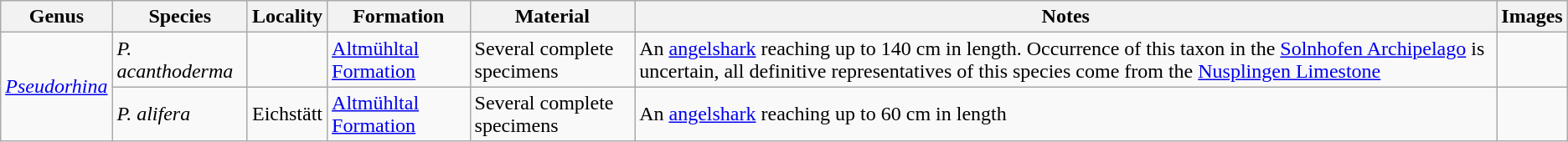<table class="wikitable">
<tr>
<th>Genus</th>
<th>Species</th>
<th>Locality</th>
<th>Formation</th>
<th>Material</th>
<th>Notes</th>
<th>Images</th>
</tr>
<tr>
<td rowspan="2"><em><a href='#'>Pseudorhina</a></em></td>
<td><em>P. acanthoderma</em></td>
<td></td>
<td><a href='#'>Altmühltal Formation</a></td>
<td>Several complete specimens</td>
<td>An <a href='#'>angelshark</a> reaching up to 140 cm in length. Occurrence of this taxon in the <a href='#'>Solnhofen Archipelago</a> is uncertain, all definitive representatives of this species come from the <a href='#'>Nusplingen Limestone</a></td>
<td></td>
</tr>
<tr>
<td><em>P. alifera</em></td>
<td>Eichstätt</td>
<td><a href='#'>Altmühltal Formation</a></td>
<td>Several complete specimens</td>
<td>An <a href='#'>angelshark</a> reaching up to 60 cm in length</td>
<td></td>
</tr>
</table>
